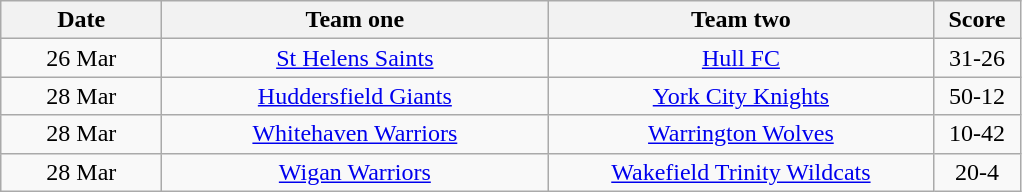<table class="wikitable" style="text-align: center">
<tr>
<th width=100>Date</th>
<th width=250>Team one</th>
<th width=250>Team two</th>
<th width=50>Score</th>
</tr>
<tr>
<td>26 Mar</td>
<td><a href='#'>St Helens Saints</a></td>
<td><a href='#'>Hull FC</a></td>
<td>31-26</td>
</tr>
<tr>
<td>28 Mar</td>
<td><a href='#'>Huddersfield Giants</a></td>
<td><a href='#'>York City Knights</a></td>
<td>50-12</td>
</tr>
<tr>
<td>28 Mar</td>
<td><a href='#'>Whitehaven Warriors</a></td>
<td><a href='#'>Warrington Wolves</a></td>
<td>10-42</td>
</tr>
<tr>
<td>28 Mar</td>
<td><a href='#'>Wigan Warriors</a></td>
<td><a href='#'>Wakefield Trinity Wildcats</a></td>
<td>20-4</td>
</tr>
</table>
